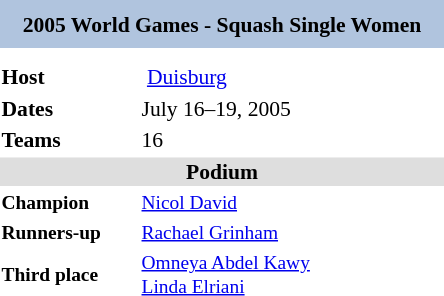<table class="toccolours" style="float: right; margin: 0 0 1em 1em; font-size: 90%;" width=300px>
<tr>
<td colspan="2" style="background: #B0C4DE; text-align: center;" height=30px><strong>2005 World Games -  Squash Single Women</strong></td>
</tr>
<tr>
<td colspan="2" style="text-align: center;"></td>
</tr>
<tr style="vertical-align:top;">
<td colspan=2></td>
</tr>
<tr style="vertical-align:top;">
<td><strong>Host</strong></td>
<td> <a href='#'>Duisburg</a></td>
</tr>
<tr style="vertical-align:top;">
<td><strong>Dates</strong></td>
<td>July 16–19, 2005</td>
</tr>
<tr style="vertical-align:top;">
<td width=90><strong>Teams</strong></td>
<td>16</td>
</tr>
<tr>
<td colspan="2" style="background: #dedede; text-align: center;"><strong>Podium</strong></td>
</tr>
<tr style="vertical-align:top;">
<td style=font-size:90% width=100> <strong>Champion</strong></td>
<td style=font-size:90% width=250> <a href='#'>Nicol David</a></td>
</tr>
<tr>
<td style=font-size:90% width=100> <strong>Runners-up</strong></td>
<td style=font-size:90% width=250> <a href='#'>Rachael Grinham</a></td>
</tr>
<tr>
<td style=font-size:90% width=100> <strong>Third place</strong></td>
<td style=font-size:90% width=250> <a href='#'>Omneya Abdel Kawy</a> <br>  <a href='#'>Linda Elriani</a></td>
</tr>
</table>
